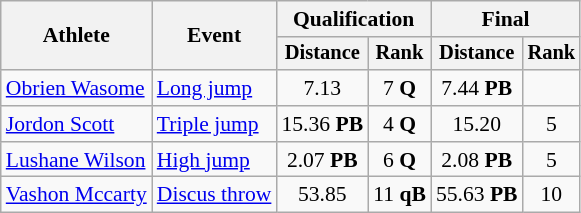<table class="wikitable" style="font-size:90%">
<tr>
<th rowspan=2>Athlete</th>
<th rowspan=2>Event</th>
<th colspan=2>Qualification</th>
<th colspan=2>Final</th>
</tr>
<tr style="font-size:95%">
<th>Distance</th>
<th>Rank</th>
<th>Distance</th>
<th>Rank</th>
</tr>
<tr align=center>
<td align=left><a href='#'>Obrien Wasome</a></td>
<td align=left><a href='#'>Long jump</a></td>
<td>7.13</td>
<td>7 <strong>Q</strong></td>
<td>7.44	<strong>PB</strong></td>
<td></td>
</tr>
<tr align=center>
<td align=left><a href='#'>Jordon Scott</a></td>
<td align=left><a href='#'>Triple jump</a></td>
<td>15.36	<strong>PB</strong></td>
<td>4 <strong>Q</strong></td>
<td>15.20</td>
<td>5</td>
</tr>
<tr align=center>
<td align=left><a href='#'>Lushane Wilson</a></td>
<td align=left><a href='#'>High jump</a></td>
<td>2.07 <strong>PB</strong></td>
<td>6 <strong>Q</strong></td>
<td>2.08 <strong>PB</strong></td>
<td>5</td>
</tr>
<tr align=center>
<td align=left><a href='#'>Vashon Mccarty</a></td>
<td align=left><a href='#'>Discus throw</a></td>
<td>53.85</td>
<td>11 <strong>qB</strong></td>
<td>55.63	<strong>PB</strong></td>
<td>10</td>
</tr>
</table>
